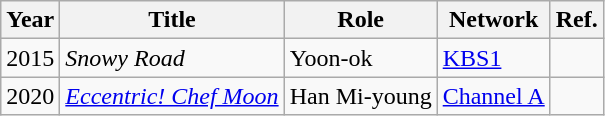<table class="wikitable sortable">
<tr>
<th>Year</th>
<th>Title</th>
<th>Role</th>
<th>Network</th>
<th>Ref.</th>
</tr>
<tr>
<td>2015</td>
<td><em>Snowy Road</em></td>
<td>Yoon-ok</td>
<td><a href='#'>KBS1</a></td>
<td></td>
</tr>
<tr>
<td>2020</td>
<td><em><a href='#'>Eccentric! Chef Moon</a></em></td>
<td>Han Mi-young</td>
<td><a href='#'>Channel A</a></td>
<td></td>
</tr>
</table>
